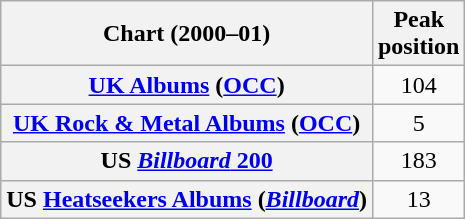<table class="wikitable sortable plainrowheaders" style="text-align:center">
<tr>
<th scope="col">Chart (2000–01)</th>
<th scope="col">Peak<br>position</th>
</tr>
<tr>
<th scope="row"><a href='#'>UK Albums</a> (<a href='#'>OCC</a>)</th>
<td align="center">104</td>
</tr>
<tr>
<th scope="row"><a href='#'>UK Rock & Metal Albums</a> (<a href='#'>OCC</a>)</th>
<td align="center">5</td>
</tr>
<tr>
<th scope="row">US <a href='#'><em>Billboard</em> 200</a></th>
<td align="center">183</td>
</tr>
<tr>
<th scope="row">US <a href='#'>Heatseekers Albums</a> (<em><a href='#'>Billboard</a></em>)</th>
<td align="center">13</td>
</tr>
</table>
